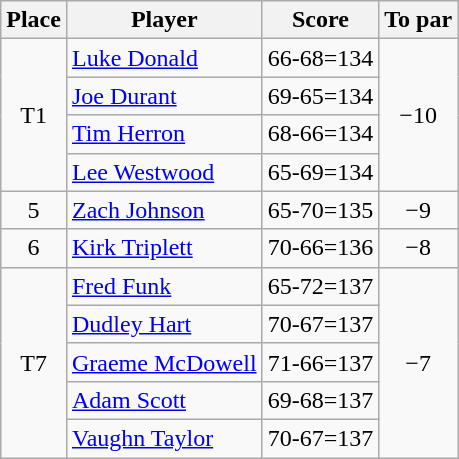<table class="wikitable">
<tr>
<th>Place</th>
<th>Player</th>
<th>Score</th>
<th>To par</th>
</tr>
<tr>
<td align=center rowspan="4">T1</td>
<td> <a href='#'>Luke Donald</a></td>
<td>66-68=134</td>
<td rowspan="4" align=center>−10</td>
</tr>
<tr>
<td> <a href='#'>Joe Durant</a></td>
<td>69-65=134</td>
</tr>
<tr>
<td> <a href='#'>Tim Herron</a></td>
<td>68-66=134</td>
</tr>
<tr>
<td> <a href='#'>Lee Westwood</a></td>
<td>65-69=134</td>
</tr>
<tr>
<td align=center>5</td>
<td> <a href='#'>Zach Johnson</a></td>
<td>65-70=135</td>
<td align=center>−9</td>
</tr>
<tr>
<td align=center>6</td>
<td> <a href='#'>Kirk Triplett</a></td>
<td>70-66=136</td>
<td align=center>−8</td>
</tr>
<tr>
<td rowspan="5" align=center>T7</td>
<td> <a href='#'>Fred Funk</a></td>
<td>65-72=137</td>
<td rowspan="5" align=center>−7</td>
</tr>
<tr>
<td> <a href='#'>Dudley Hart</a></td>
<td>70-67=137</td>
</tr>
<tr>
<td> <a href='#'>Graeme McDowell</a></td>
<td>71-66=137</td>
</tr>
<tr>
<td> <a href='#'>Adam Scott</a></td>
<td>69-68=137</td>
</tr>
<tr>
<td> <a href='#'>Vaughn Taylor</a></td>
<td>70-67=137</td>
</tr>
</table>
